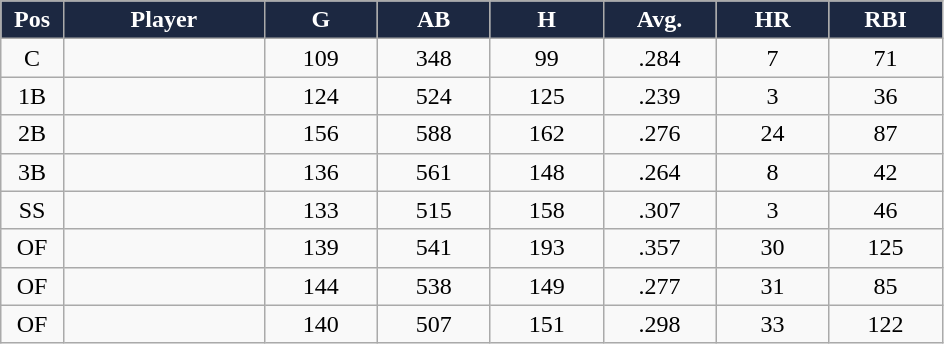<table class="wikitable sortable">
<tr>
<th style="background:#1c2841; color:white; width:5%;">Pos</th>
<th style="background:#1c2841; color:white; width:16%;">Player</th>
<th style="background:#1c2841; color:white; width:9%;">G</th>
<th style="background:#1c2841; color:white; width:9%;">AB</th>
<th style="background:#1c2841; color:white; width:9%;">H</th>
<th style="background:#1c2841; color:white; width:9%;">Avg.</th>
<th style="background:#1c2841; color:white; width:9%;">HR</th>
<th style="background:#1c2841; color:white; width:9%;">RBI</th>
</tr>
<tr style="text-align:center;">
<td>C</td>
<td></td>
<td>109</td>
<td>348</td>
<td>99</td>
<td>.284</td>
<td>7</td>
<td>71</td>
</tr>
<tr align="center">
<td>1B</td>
<td></td>
<td>124</td>
<td>524</td>
<td>125</td>
<td>.239</td>
<td>3</td>
<td>36</td>
</tr>
<tr align="center">
<td>2B</td>
<td></td>
<td>156</td>
<td>588</td>
<td>162</td>
<td>.276</td>
<td>24</td>
<td>87</td>
</tr>
<tr align="center">
<td>3B</td>
<td></td>
<td>136</td>
<td>561</td>
<td>148</td>
<td>.264</td>
<td>8</td>
<td>42</td>
</tr>
<tr align="center">
<td>SS</td>
<td></td>
<td>133</td>
<td>515</td>
<td>158</td>
<td>.307</td>
<td>3</td>
<td>46</td>
</tr>
<tr align="center">
<td>OF</td>
<td></td>
<td>139</td>
<td>541</td>
<td>193</td>
<td>.357</td>
<td>30</td>
<td>125</td>
</tr>
<tr align="center">
<td>OF</td>
<td></td>
<td>144</td>
<td>538</td>
<td>149</td>
<td>.277</td>
<td>31</td>
<td>85</td>
</tr>
<tr align="center">
<td>OF</td>
<td></td>
<td>140</td>
<td>507</td>
<td>151</td>
<td>.298</td>
<td>33</td>
<td>122</td>
</tr>
</table>
